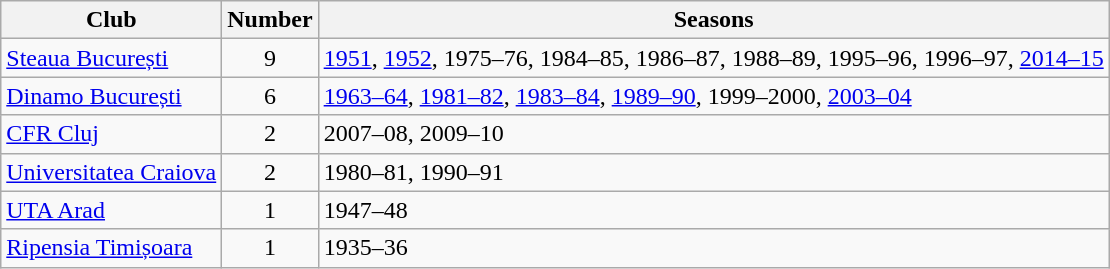<table class="wikitable sortable">
<tr>
<th>Club</th>
<th>Number</th>
<th>Seasons</th>
</tr>
<tr>
<td><a href='#'>Steaua București</a></td>
<td style="text-align:center">9</td>
<td><a href='#'>1951</a>, <a href='#'>1952</a>, 1975–76, 1984–85, 1986–87, 1988–89, 1995–96, 1996–97, <a href='#'>2014–15</a></td>
</tr>
<tr>
<td><a href='#'>Dinamo București</a></td>
<td style="text-align:center">6</td>
<td><a href='#'>1963–64</a>, <a href='#'>1981–82</a>, <a href='#'>1983–84</a>, <a href='#'>1989–90</a>, 1999–2000, <a href='#'>2003–04</a></td>
</tr>
<tr>
<td><a href='#'>CFR Cluj</a></td>
<td style="text-align:center">2</td>
<td>2007–08, 2009–10</td>
</tr>
<tr>
<td><a href='#'>Universitatea Craiova</a></td>
<td style="text-align:center">2</td>
<td>1980–81, 1990–91</td>
</tr>
<tr>
<td><a href='#'>UTA Arad</a></td>
<td style="text-align:center">1</td>
<td>1947–48</td>
</tr>
<tr>
<td><a href='#'>Ripensia Timișoara</a></td>
<td style="text-align:center">1</td>
<td>1935–36</td>
</tr>
</table>
